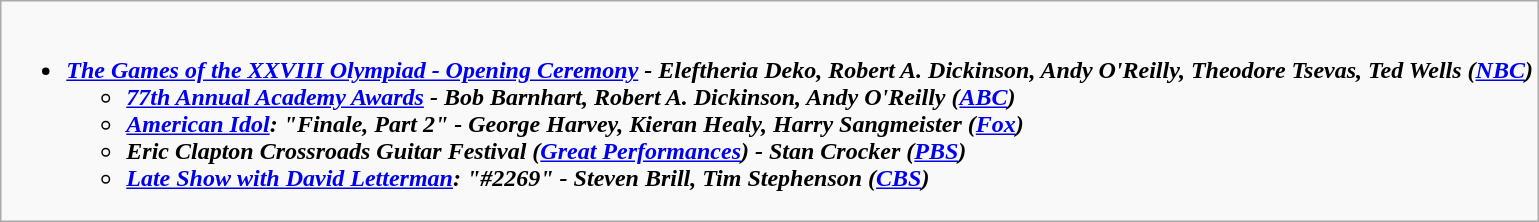<table class="wikitable">
<tr>
<td style="vertical-align:top;"><br><ul><li><strong><em><a href='#'>The Games of the XXVIII Olympiad - Opening Ceremony</a><em> - Eleftheria Deko, Robert A. Dickinson, Andy O'Reilly, Theodore Tsevas, Ted Wells (<a href='#'>NBC</a>)<strong><ul><li></em><a href='#'>77th Annual Academy Awards</a><em> - Bob Barnhart, Robert A. Dickinson, Andy O'Reilly (<a href='#'>ABC</a>)</li><li></em><a href='#'>American Idol</a><em>: "Finale, Part 2" - George Harvey, Kieran Healy, Harry Sangmeister (<a href='#'>Fox</a>)</li><li></em>Eric Clapton Crossroads Guitar Festival (<a href='#'>Great Performances</a>)<em> - Stan Crocker (<a href='#'>PBS</a>)</li><li></em><a href='#'>Late Show with David Letterman</a><em>: "#2269" - Steven Brill, Tim Stephenson (<a href='#'>CBS</a>)</li></ul></li></ul></td>
</tr>
</table>
